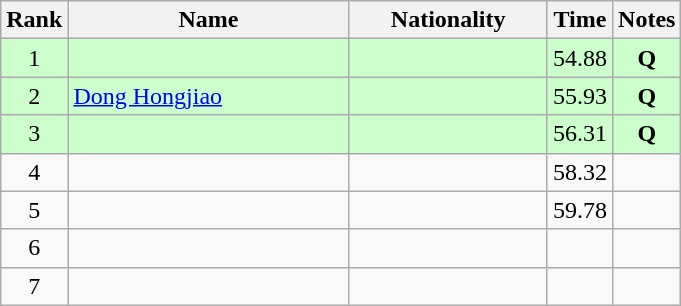<table class="wikitable sortable" style="text-align:center">
<tr>
<th>Rank</th>
<th style="width:180px">Name</th>
<th style="width:125px">Nationality</th>
<th>Time</th>
<th>Notes</th>
</tr>
<tr style="background:#cfc;">
<td>1</td>
<td style="text-align:left;"></td>
<td style="text-align:left;"></td>
<td>54.88</td>
<td><strong>Q</strong></td>
</tr>
<tr style="background:#cfc;">
<td>2</td>
<td style="text-align:left;"><a href='#'>Dong Hongjiao</a></td>
<td style="text-align:left;"></td>
<td>55.93</td>
<td><strong>Q</strong></td>
</tr>
<tr style="background:#cfc;">
<td>3</td>
<td style="text-align:left;"></td>
<td style="text-align:left;"></td>
<td>56.31</td>
<td><strong>Q</strong></td>
</tr>
<tr>
<td>4</td>
<td style="text-align:left;"></td>
<td style="text-align:left;"></td>
<td>58.32</td>
<td></td>
</tr>
<tr>
<td>5</td>
<td style="text-align:left;"></td>
<td style="text-align:left;"></td>
<td>59.78</td>
<td></td>
</tr>
<tr>
<td>6</td>
<td style="text-align:left;"></td>
<td style="text-align:left;"></td>
<td></td>
<td></td>
</tr>
<tr>
<td>7</td>
<td style="text-align:left;"></td>
<td style="text-align:left;"></td>
<td></td>
<td></td>
</tr>
</table>
